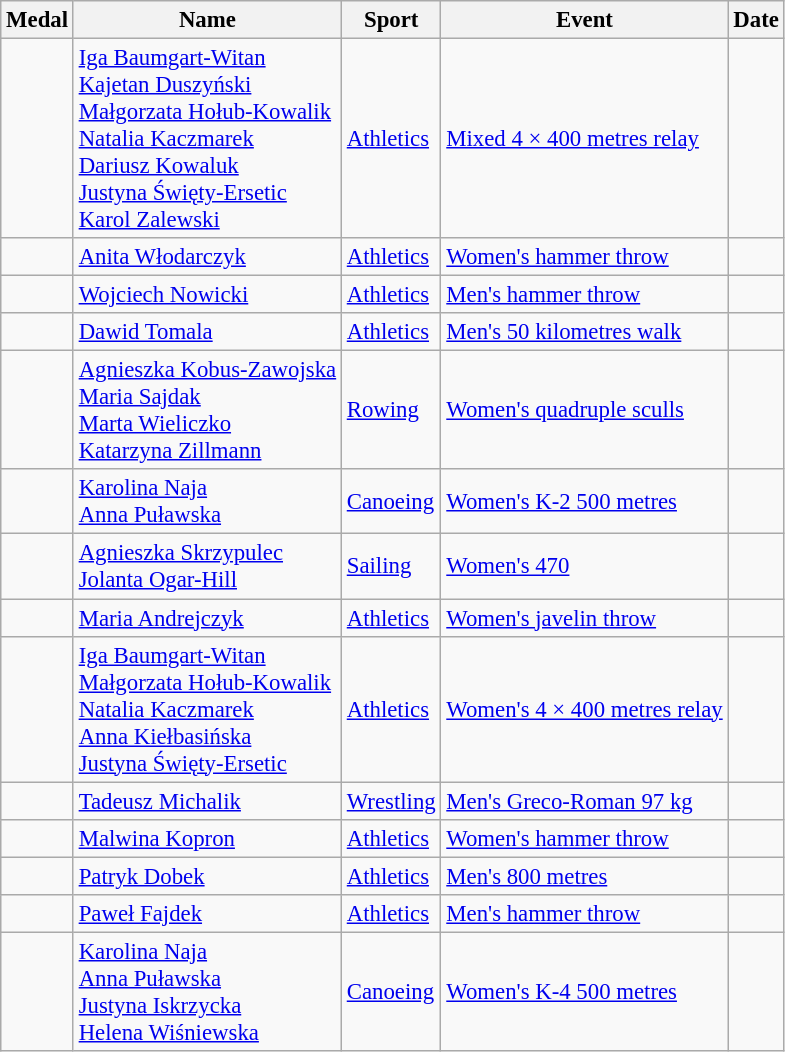<table class="wikitable sortable"  style="font-size:95%">
<tr>
<th>Medal</th>
<th>Name</th>
<th>Sport</th>
<th>Event</th>
<th>Date</th>
</tr>
<tr>
<td></td>
<td><a href='#'>Iga Baumgart-Witan</a><br><a href='#'>Kajetan Duszyński</a><br><a href='#'>Małgorzata Hołub-Kowalik</a><br><a href='#'>Natalia Kaczmarek</a><br><a href='#'>Dariusz Kowaluk</a><br><a href='#'>Justyna Święty-Ersetic</a><br><a href='#'>Karol Zalewski</a></td>
<td><a href='#'>Athletics</a></td>
<td><a href='#'>Mixed 4 × 400 metres relay</a></td>
<td></td>
</tr>
<tr>
<td></td>
<td><a href='#'>Anita Włodarczyk</a></td>
<td><a href='#'>Athletics</a></td>
<td><a href='#'>Women's hammer throw</a></td>
<td></td>
</tr>
<tr>
<td></td>
<td><a href='#'>Wojciech Nowicki</a></td>
<td><a href='#'>Athletics</a></td>
<td><a href='#'>Men's hammer throw</a></td>
<td></td>
</tr>
<tr>
<td></td>
<td><a href='#'>Dawid Tomala</a></td>
<td><a href='#'>Athletics</a></td>
<td><a href='#'>Men's 50 kilometres walk</a></td>
<td></td>
</tr>
<tr>
<td></td>
<td><a href='#'>Agnieszka Kobus-Zawojska</a><br><a href='#'>Maria Sajdak</a><br><a href='#'>Marta Wieliczko</a><br><a href='#'>Katarzyna Zillmann</a></td>
<td><a href='#'>Rowing</a></td>
<td><a href='#'>Women's quadruple sculls</a></td>
<td></td>
</tr>
<tr>
<td></td>
<td><a href='#'>Karolina Naja</a><br><a href='#'>Anna Puławska</a></td>
<td><a href='#'>Canoeing</a></td>
<td><a href='#'>Women's K-2 500 metres</a></td>
<td></td>
</tr>
<tr>
<td></td>
<td><a href='#'>Agnieszka Skrzypulec</a><br><a href='#'>Jolanta Ogar-Hill</a></td>
<td><a href='#'>Sailing</a></td>
<td><a href='#'>Women's 470</a></td>
<td></td>
</tr>
<tr>
<td></td>
<td><a href='#'>Maria Andrejczyk</a></td>
<td><a href='#'>Athletics</a></td>
<td><a href='#'>Women's javelin throw</a></td>
<td></td>
</tr>
<tr>
<td></td>
<td><a href='#'>Iga Baumgart-Witan</a><br><a href='#'>Małgorzata Hołub-Kowalik</a><br><a href='#'>Natalia Kaczmarek</a><br><a href='#'>Anna Kiełbasińska</a><br><a href='#'>Justyna Święty-Ersetic</a></td>
<td><a href='#'>Athletics</a></td>
<td><a href='#'>Women's 4 × 400 metres relay</a></td>
<td></td>
</tr>
<tr>
<td></td>
<td><a href='#'>Tadeusz Michalik</a></td>
<td><a href='#'>Wrestling</a></td>
<td><a href='#'>Men's Greco-Roman 97 kg</a></td>
<td></td>
</tr>
<tr>
<td></td>
<td><a href='#'>Malwina Kopron</a></td>
<td><a href='#'>Athletics</a></td>
<td><a href='#'>Women's hammer throw</a></td>
<td></td>
</tr>
<tr>
<td></td>
<td><a href='#'>Patryk Dobek</a></td>
<td><a href='#'>Athletics</a></td>
<td><a href='#'>Men's 800 metres</a></td>
<td></td>
</tr>
<tr>
<td></td>
<td><a href='#'>Paweł Fajdek</a></td>
<td><a href='#'>Athletics</a></td>
<td><a href='#'>Men's hammer throw</a></td>
<td></td>
</tr>
<tr>
<td></td>
<td><a href='#'>Karolina Naja</a><br><a href='#'>Anna Puławska</a><br><a href='#'>Justyna Iskrzycka</a><br><a href='#'>Helena Wiśniewska</a></td>
<td><a href='#'>Canoeing</a></td>
<td><a href='#'>Women's K-4 500 metres</a></td>
<td></td>
</tr>
</table>
